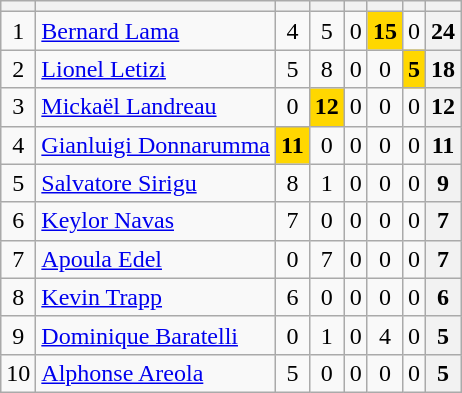<table class="wikitable plainrowheaders sortable" style="text-align:center">
<tr>
<th></th>
<th></th>
<th></th>
<th></th>
<th></th>
<th></th>
<th></th>
<th></th>
</tr>
<tr>
<td>1</td>
<td align="left"> <a href='#'>Bernard Lama</a></td>
<td>4</td>
<td>5</td>
<td>0</td>
<td style=background:gold><strong>15</strong></td>
<td>0</td>
<th>24</th>
</tr>
<tr>
<td>2</td>
<td align="left"> <a href='#'>Lionel Letizi</a></td>
<td>5</td>
<td>8</td>
<td>0</td>
<td>0</td>
<td style=background:gold><strong>5</strong></td>
<th>18</th>
</tr>
<tr>
<td>3</td>
<td align="left"> <a href='#'>Mickaël Landreau</a></td>
<td>0</td>
<td style=background:gold><strong>12</strong></td>
<td>0</td>
<td>0</td>
<td>0</td>
<th>12</th>
</tr>
<tr>
<td>4</td>
<td align="left"> <a href='#'>Gianluigi Donnarumma</a></td>
<td style=background:gold><strong>11</strong></td>
<td>0</td>
<td>0</td>
<td>0</td>
<td>0</td>
<th>11</th>
</tr>
<tr>
<td>5</td>
<td align="left"> <a href='#'>Salvatore Sirigu</a></td>
<td>8</td>
<td>1</td>
<td>0</td>
<td>0</td>
<td>0</td>
<th>9</th>
</tr>
<tr>
<td>6</td>
<td align="left"> <a href='#'>Keylor Navas</a></td>
<td>7</td>
<td>0</td>
<td>0</td>
<td>0</td>
<td>0</td>
<th>7</th>
</tr>
<tr>
<td>7</td>
<td align="left"> <a href='#'>Apoula Edel</a></td>
<td>0</td>
<td>7</td>
<td>0</td>
<td>0</td>
<td>0</td>
<th>7</th>
</tr>
<tr>
<td>8</td>
<td align="left"> <a href='#'>Kevin Trapp</a></td>
<td>6</td>
<td>0</td>
<td>0</td>
<td>0</td>
<td>0</td>
<th>6</th>
</tr>
<tr>
<td>9</td>
<td align="left"> <a href='#'>Dominique Baratelli</a></td>
<td>0</td>
<td>1</td>
<td>0</td>
<td>4</td>
<td>0</td>
<th>5</th>
</tr>
<tr>
<td>10</td>
<td align="left"> <a href='#'>Alphonse Areola</a></td>
<td>5</td>
<td>0</td>
<td>0</td>
<td>0</td>
<td>0</td>
<th>5</th>
</tr>
</table>
